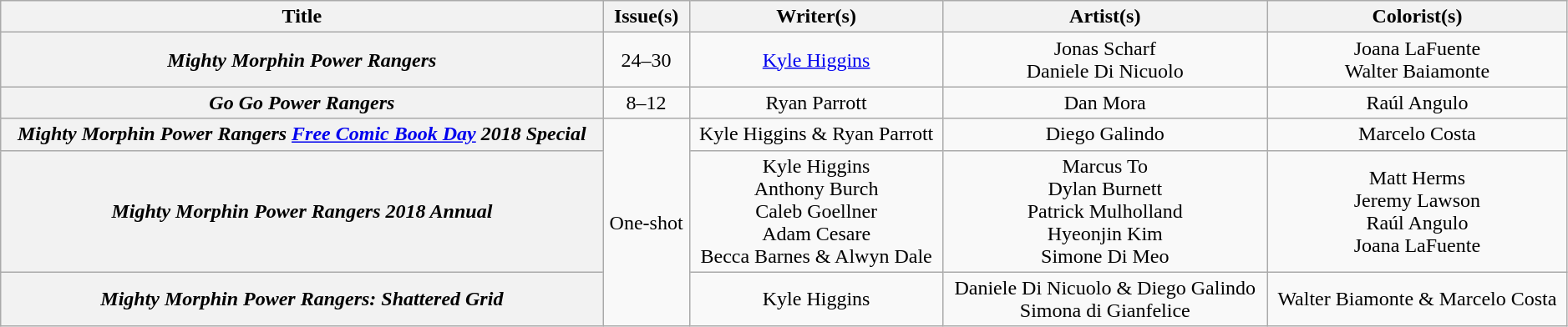<table class="wikitable" style="text-align:center;" width=99%>
<tr>
<th>Title</th>
<th>Issue(s)</th>
<th>Writer(s)</th>
<th>Artist(s)</th>
<th>Colorist(s)</th>
</tr>
<tr>
<th><em>Mighty Morphin Power Rangers</em></th>
<td>24–30</td>
<td><a href='#'>Kyle Higgins</a></td>
<td>Jonas Scharf<br>Daniele Di Nicuolo</td>
<td>Joana LaFuente<br>Walter Baiamonte</td>
</tr>
<tr>
<th><em>Go Go Power Rangers</em></th>
<td>8–12</td>
<td>Ryan Parrott</td>
<td>Dan Mora</td>
<td>Raúl Angulo</td>
</tr>
<tr>
<th><em>Mighty Morphin Power Rangers <a href='#'>Free Comic Book Day</a> 2018 Special</em></th>
<td rowspan="3">One-shot</td>
<td>Kyle Higgins & Ryan Parrott</td>
<td>Diego Galindo</td>
<td>Marcelo Costa</td>
</tr>
<tr>
<th><em>Mighty Morphin Power Rangers 2018 Annual</em></th>
<td>Kyle Higgins<br>Anthony Burch<br>Caleb Goellner<br>Adam Cesare<br>Becca Barnes & Alwyn Dale</td>
<td>Marcus To<br>Dylan Burnett<br>Patrick Mulholland<br>Hyeonjin Kim<br>Simone Di Meo</td>
<td>Matt Herms<br>Jeremy Lawson<br>Raúl Angulo<br>Joana LaFuente</td>
</tr>
<tr>
<th><em>Mighty Morphin Power Rangers: Shattered Grid</em></th>
<td>Kyle Higgins</td>
<td>Daniele Di Nicuolo & Diego Galindo<br>Simona di Gianfelice</td>
<td>Walter Biamonte & Marcelo Costa</td>
</tr>
</table>
